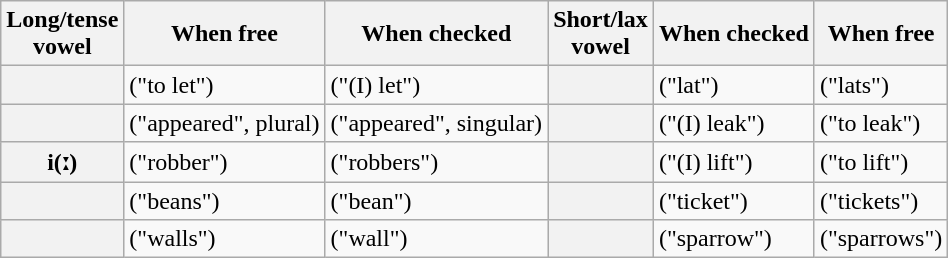<table class="wikitable">
<tr>
<th>Long/tense<br>vowel</th>
<th>When free</th>
<th>When checked</th>
<th>Short/lax<br>vowel</th>
<th>When checked</th>
<th>When free</th>
</tr>
<tr>
<th style="text-align: center"></th>
<td>  ("to let")</td>
<td>  ("(I) let")</td>
<th style="text-align: center"></th>
<td>  ("lat")</td>
<td>  ("lats")</td>
</tr>
<tr>
<th style="text-align: center"></th>
<td>  ("appeared", plural)</td>
<td>  ("appeared", singular)</td>
<th style="text-align: center"></th>
<td>  ("(I) leak")</td>
<td>  ("to leak")</td>
</tr>
<tr>
<th style="text-align: center">i(ː)</th>
<td>  ("robber")</td>
<td>   ("robbers")</td>
<th style="text-align: center"></th>
<td>  ("(I) lift")</td>
<td>  ("to lift")</td>
</tr>
<tr>
<th style="text-align: center"></th>
<td>  ("beans")</td>
<td>  ("bean")</td>
<th style="text-align: center"></th>
<td>  ("ticket")</td>
<td>  ("tickets")</td>
</tr>
<tr>
<th style="text-align: center"></th>
<td>  ("walls")</td>
<td>  ("wall")</td>
<th style="text-align: center"></th>
<td>  ("sparrow")</td>
<td>  ("sparrows")</td>
</tr>
</table>
